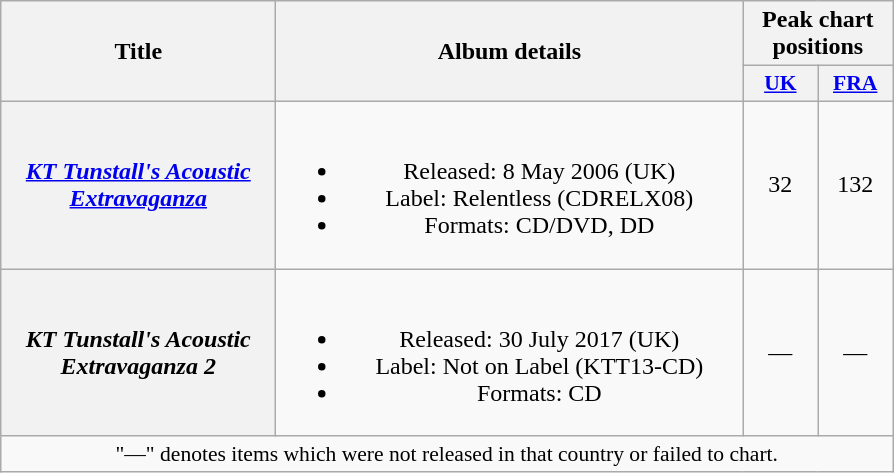<table class="wikitable plainrowheaders" style="text-align:center;">
<tr>
<th scope="col" rowspan="2" style="width:11em;">Title</th>
<th scope="col" rowspan="2" style="width:19em;">Album details</th>
<th scope="col" colspan="2">Peak chart positions</th>
</tr>
<tr>
<th style="width:3em;font-size:90%"><a href='#'>UK</a><br></th>
<th style="width:3em;font-size:90%"><a href='#'>FRA</a><br></th>
</tr>
<tr>
<th scope="row"><em><a href='#'>KT Tunstall's Acoustic Extravaganza</a></em></th>
<td><br><ul><li>Released: 8 May 2006 <span>(UK)</span></li><li>Label: Relentless <span>(CDRELX08)</span></li><li>Formats: CD/DVD, DD</li></ul></td>
<td>32</td>
<td>132</td>
</tr>
<tr>
<th scope="row"><em>KT Tunstall's Acoustic Extravaganza 2</em></th>
<td><br><ul><li>Released: 30 July 2017 <span>(UK)</span></li><li>Label: Not on Label <span>(KTT13-CD)</span></li><li>Formats: CD</li></ul></td>
<td>—</td>
<td>—</td>
</tr>
<tr>
<td colspan="14" style="font-size:90%;">"—" denotes items which were not released in that country or failed to chart.</td>
</tr>
</table>
